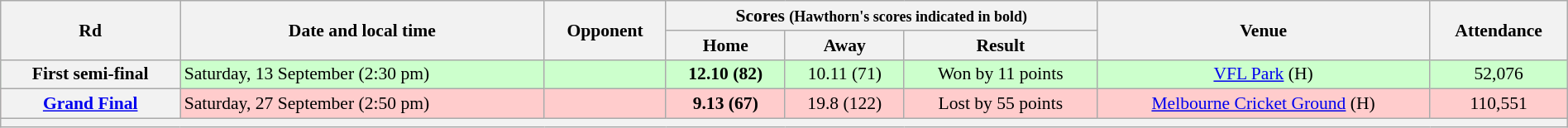<table class="wikitable" style="font-size:90%; text-align:center; width: 100%; margin-left: auto; margin-right: auto">
<tr>
<th rowspan="2">Rd</th>
<th rowspan="2">Date and local time</th>
<th rowspan="2">Opponent</th>
<th colspan="3">Scores <small>(Hawthorn's scores indicated in bold)</small></th>
<th rowspan="2">Venue</th>
<th rowspan="2">Attendance</th>
</tr>
<tr>
<th>Home</th>
<th>Away</th>
<th>Result</th>
</tr>
<tr style="background:#cfc">
<th>First semi-final</th>
<td align=left>Saturday, 13 September (2:30 pm)</td>
<td align=left></td>
<td><strong>12.10 (82)</strong></td>
<td>10.11 (71)</td>
<td>Won by 11 points</td>
<td><a href='#'>VFL Park</a> (H)</td>
<td>52,076</td>
</tr>
<tr style="background:#fcc;">
<th><a href='#'>Grand Final</a></th>
<td align=left>Saturday, 27 September (2:50 pm)</td>
<td align=left></td>
<td><strong>9.13 (67)</strong></td>
<td>19.8 (122)</td>
<td>Lost by 55 points</td>
<td><a href='#'>Melbourne Cricket Ground</a> (H)</td>
<td>110,551</td>
</tr>
<tr>
<th colspan="8"></th>
</tr>
</table>
